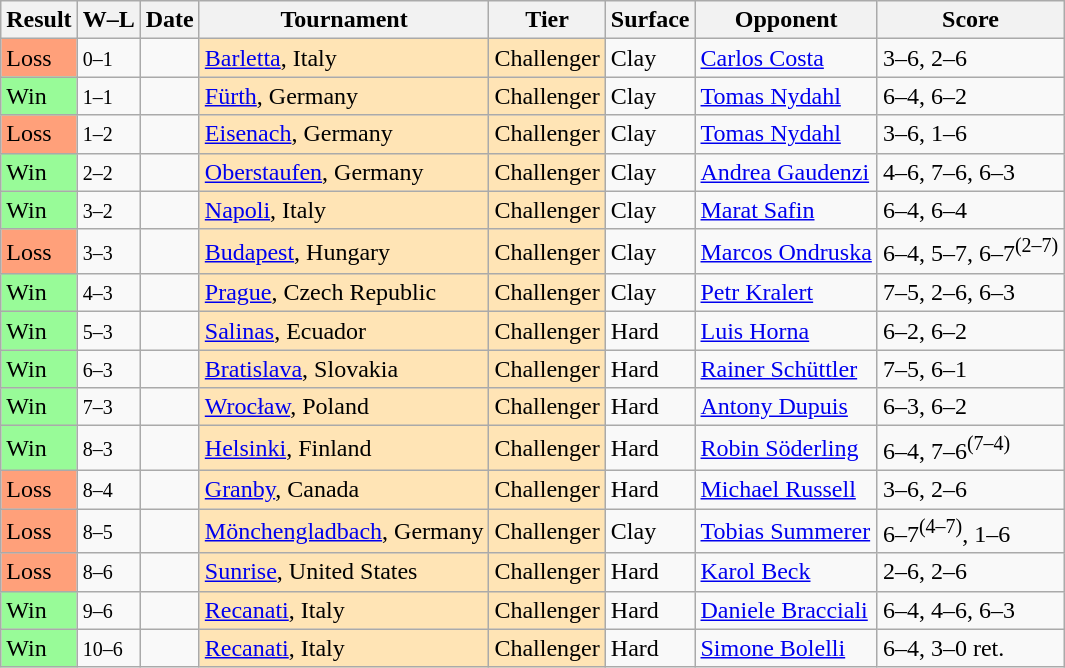<table class="sortable wikitable">
<tr>
<th>Result</th>
<th class="unsortable">W–L</th>
<th>Date</th>
<th>Tournament</th>
<th>Tier</th>
<th>Surface</th>
<th>Opponent</th>
<th class="unsortable">Score</th>
</tr>
<tr>
<td style="background:#ffa07a;">Loss</td>
<td><small>0–1</small></td>
<td></td>
<td style="background:moccasin;"><a href='#'>Barletta</a>, Italy</td>
<td style="background:moccasin;">Challenger</td>
<td>Clay</td>
<td> <a href='#'>Carlos Costa</a></td>
<td>3–6, 2–6</td>
</tr>
<tr>
<td style="background:#98fb98;">Win</td>
<td><small>1–1</small></td>
<td></td>
<td style="background:moccasin;"><a href='#'>Fürth</a>, Germany</td>
<td style="background:moccasin;">Challenger</td>
<td>Clay</td>
<td> <a href='#'>Tomas Nydahl</a></td>
<td>6–4, 6–2</td>
</tr>
<tr>
<td style="background:#ffa07a;">Loss</td>
<td><small>1–2</small></td>
<td></td>
<td style="background:moccasin;"><a href='#'>Eisenach</a>, Germany</td>
<td style="background:moccasin;">Challenger</td>
<td>Clay</td>
<td> <a href='#'>Tomas Nydahl</a></td>
<td>3–6, 1–6</td>
</tr>
<tr>
<td style="background:#98fb98;">Win</td>
<td><small>2–2</small></td>
<td></td>
<td style="background:moccasin;"><a href='#'>Oberstaufen</a>, Germany</td>
<td style="background:moccasin;">Challenger</td>
<td>Clay</td>
<td> <a href='#'>Andrea Gaudenzi</a></td>
<td>4–6, 7–6, 6–3</td>
</tr>
<tr>
<td style="background:#98fb98;">Win</td>
<td><small>3–2</small></td>
<td></td>
<td style="background:moccasin;"><a href='#'>Napoli</a>, Italy</td>
<td style="background:moccasin;">Challenger</td>
<td>Clay</td>
<td> <a href='#'>Marat Safin</a></td>
<td>6–4, 6–4</td>
</tr>
<tr>
<td style="background:#ffa07a;">Loss</td>
<td><small>3–3</small></td>
<td></td>
<td style="background:moccasin;"><a href='#'>Budapest</a>, Hungary</td>
<td style="background:moccasin;">Challenger</td>
<td>Clay</td>
<td> <a href='#'>Marcos Ondruska</a></td>
<td>6–4, 5–7, 6–7<sup>(2–7)</sup></td>
</tr>
<tr>
<td style="background:#98fb98;">Win</td>
<td><small>4–3</small></td>
<td></td>
<td style="background:moccasin;"><a href='#'>Prague</a>, Czech Republic</td>
<td style="background:moccasin;">Challenger</td>
<td>Clay</td>
<td> <a href='#'>Petr Kralert</a></td>
<td>7–5, 2–6, 6–3</td>
</tr>
<tr>
<td style="background:#98fb98;">Win</td>
<td><small>5–3</small></td>
<td></td>
<td style="background:moccasin;"><a href='#'>Salinas</a>, Ecuador</td>
<td style="background:moccasin;">Challenger</td>
<td>Hard</td>
<td> <a href='#'>Luis Horna</a></td>
<td>6–2, 6–2</td>
</tr>
<tr>
<td style="background:#98fb98;">Win</td>
<td><small>6–3</small></td>
<td></td>
<td style="background:moccasin;"><a href='#'>Bratislava</a>, Slovakia</td>
<td style="background:moccasin;">Challenger</td>
<td>Hard</td>
<td> <a href='#'>Rainer Schüttler</a></td>
<td>7–5, 6–1</td>
</tr>
<tr>
<td style="background:#98fb98;">Win</td>
<td><small>7–3</small></td>
<td></td>
<td style="background:moccasin;"><a href='#'>Wrocław</a>, Poland</td>
<td style="background:moccasin;">Challenger</td>
<td>Hard</td>
<td> <a href='#'>Antony Dupuis</a></td>
<td>6–3, 6–2</td>
</tr>
<tr>
<td style="background:#98fb98;">Win</td>
<td><small>8–3</small></td>
<td></td>
<td style="background:moccasin;"><a href='#'>Helsinki</a>, Finland</td>
<td style="background:moccasin;">Challenger</td>
<td>Hard</td>
<td> <a href='#'>Robin Söderling</a></td>
<td>6–4, 7–6<sup>(7–4)</sup></td>
</tr>
<tr>
<td style="background:#ffa07a;">Loss</td>
<td><small>8–4</small></td>
<td></td>
<td style="background:moccasin;"><a href='#'>Granby</a>, Canada</td>
<td style="background:moccasin;">Challenger</td>
<td>Hard</td>
<td> <a href='#'>Michael Russell</a></td>
<td>3–6, 2–6</td>
</tr>
<tr>
<td style="background:#ffa07a;">Loss</td>
<td><small>8–5</small></td>
<td></td>
<td style="background:moccasin;"><a href='#'>Mönchengladbach</a>, Germany</td>
<td style="background:moccasin;">Challenger</td>
<td>Clay</td>
<td> <a href='#'>Tobias Summerer</a></td>
<td>6–7<sup>(4–7)</sup>, 1–6</td>
</tr>
<tr>
<td style="background:#ffa07a;">Loss</td>
<td><small>8–6</small></td>
<td></td>
<td style="background:moccasin;"><a href='#'>Sunrise</a>, United States</td>
<td style="background:moccasin;">Challenger</td>
<td>Hard</td>
<td> <a href='#'>Karol Beck</a></td>
<td>2–6, 2–6</td>
</tr>
<tr>
<td style="background:#98fb98;">Win</td>
<td><small>9–6</small></td>
<td></td>
<td style="background:moccasin;"><a href='#'>Recanati</a>, Italy</td>
<td style="background:moccasin;">Challenger</td>
<td>Hard</td>
<td> <a href='#'>Daniele Bracciali</a></td>
<td>6–4, 4–6, 6–3</td>
</tr>
<tr>
<td style="background:#98fb98;">Win</td>
<td><small>10–6</small></td>
<td></td>
<td style="background:moccasin;"><a href='#'>Recanati</a>, Italy</td>
<td style="background:moccasin;">Challenger</td>
<td>Hard</td>
<td> <a href='#'>Simone Bolelli</a></td>
<td>6–4, 3–0 ret.</td>
</tr>
</table>
